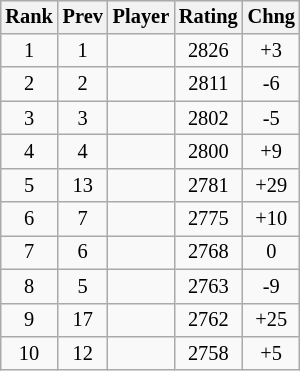<table class="wikitable" style="text-align:center; font-size:85%; margin-left: 1em; float: right;">
<tr>
<th>Rank</th>
<th>Prev</th>
<th>Player</th>
<th>Rating</th>
<th>Chng</th>
</tr>
<tr>
<td>1</td>
<td>1</td>
<td align=left></td>
<td>2826</td>
<td>+3</td>
</tr>
<tr>
<td>2</td>
<td>2</td>
<td align=left></td>
<td>2811</td>
<td>-6</td>
</tr>
<tr>
<td>3</td>
<td>3</td>
<td align=left></td>
<td>2802</td>
<td>-5</td>
</tr>
<tr>
<td>4</td>
<td>4</td>
<td align=left></td>
<td>2800</td>
<td>+9</td>
</tr>
<tr>
<td>5</td>
<td>13</td>
<td align=left></td>
<td>2781</td>
<td>+29</td>
</tr>
<tr>
<td>6</td>
<td>7</td>
<td align=left></td>
<td>2775</td>
<td>+10</td>
</tr>
<tr>
<td>7</td>
<td>6</td>
<td align=left></td>
<td>2768</td>
<td>0</td>
</tr>
<tr>
<td>8</td>
<td>5</td>
<td align=left></td>
<td>2763</td>
<td>-9</td>
</tr>
<tr>
<td>9</td>
<td>17</td>
<td align=left></td>
<td>2762</td>
<td>+25</td>
</tr>
<tr>
<td>10</td>
<td>12</td>
<td align=left></td>
<td>2758</td>
<td>+5</td>
</tr>
</table>
